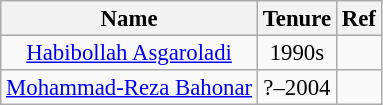<table class="wikitable" style="text-align:center; font-size:95%; line-height:16px;">
<tr>
<th>Name</th>
<th>Tenure</th>
<th>Ref</th>
</tr>
<tr>
<td><a href='#'>Habibollah Asgaroladi</a></td>
<td>1990s</td>
<td></td>
</tr>
<tr>
<td><a href='#'>Mohammad-Reza Bahonar</a></td>
<td>?–2004</td>
<td></td>
</tr>
</table>
